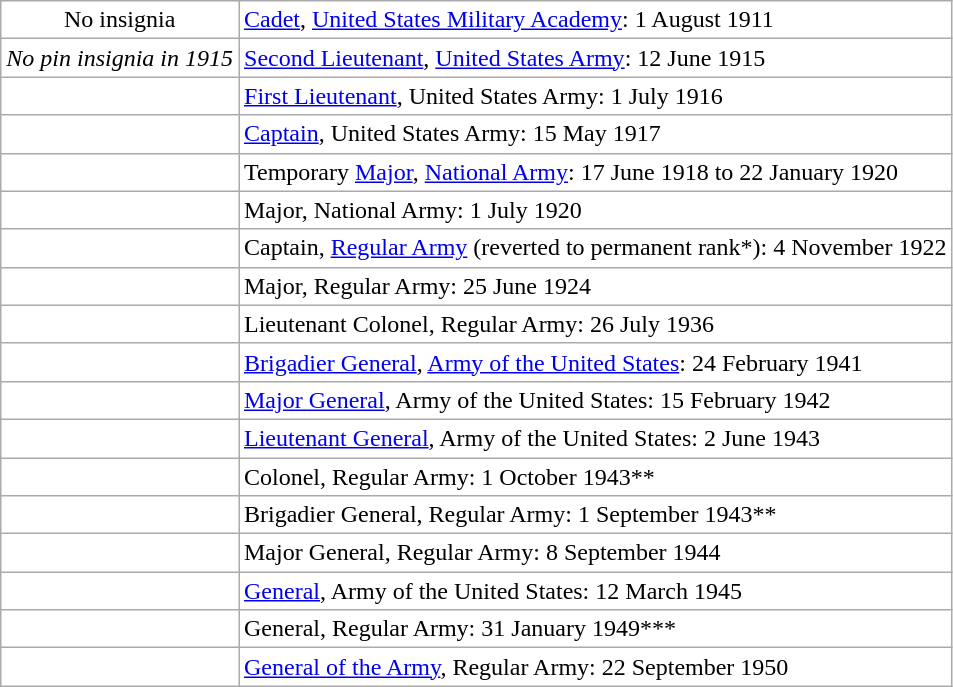<table class="wikitable" style="background:white">
<tr>
<td align="center">No insignia</td>
<td><a href='#'>Cadet</a>, <a href='#'>United States Military Academy</a>: 1 August 1911</td>
</tr>
<tr>
<td align="center"><em>No pin insignia in 1915</em></td>
<td><a href='#'>Second Lieutenant</a>, <a href='#'>United States Army</a>: 12 June 1915</td>
</tr>
<tr>
<td align="center"></td>
<td><a href='#'>First Lieutenant</a>, United States Army: 1 July 1916</td>
</tr>
<tr>
<td align="center"></td>
<td><a href='#'>Captain</a>, United States Army: 15 May 1917</td>
</tr>
<tr>
<td align="center"></td>
<td>Temporary <a href='#'>Major</a>, <a href='#'>National Army</a>: 17 June 1918 to 22 January 1920</td>
</tr>
<tr>
<td align="center"></td>
<td>Major, National Army: 1 July 1920</td>
</tr>
<tr>
<td align="center"></td>
<td>Captain, <a href='#'>Regular Army</a> (reverted to permanent rank*): 4 November 1922</td>
</tr>
<tr>
<td align="center"></td>
<td>Major, Regular Army: 25 June 1924</td>
</tr>
<tr>
<td align="center"></td>
<td>Lieutenant Colonel, Regular Army: 26 July 1936</td>
</tr>
<tr>
<td align="center"></td>
<td><a href='#'>Brigadier General</a>, <a href='#'>Army of the United States</a>: 24 February 1941</td>
</tr>
<tr>
<td align="center"></td>
<td><a href='#'>Major General</a>, Army of the United States: 15 February 1942</td>
</tr>
<tr>
<td align="center"></td>
<td><a href='#'>Lieutenant General</a>, Army of the United States: 2 June 1943</td>
</tr>
<tr>
<td align="center"></td>
<td>Colonel, Regular Army: 1 October 1943**</td>
</tr>
<tr>
<td align="center"></td>
<td>Brigadier General, Regular Army: 1 September 1943**</td>
</tr>
<tr>
<td align="center"></td>
<td>Major General, Regular Army: 8 September 1944</td>
</tr>
<tr>
<td align="center"></td>
<td><a href='#'>General</a>, Army of the United States: 12 March 1945</td>
</tr>
<tr>
<td align="center"></td>
<td>General, Regular Army: 31 January 1949***</td>
</tr>
<tr>
<td align="center"></td>
<td><a href='#'>General of the Army</a>, Regular Army: 22 September 1950</td>
</tr>
</table>
